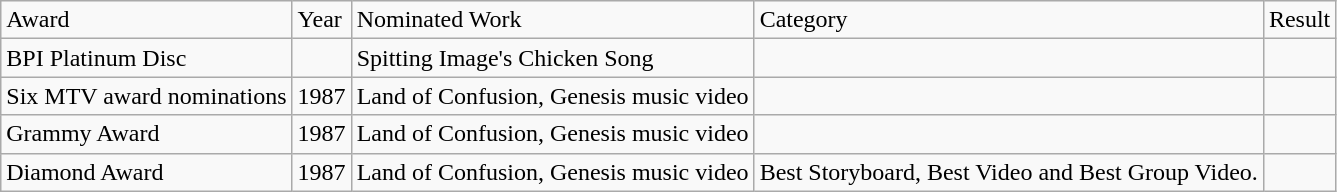<table class="wikitable">
<tr>
<td>Award</td>
<td>Year</td>
<td>Nominated Work</td>
<td>Category</td>
<td>Result</td>
</tr>
<tr>
<td>BPI Platinum Disc</td>
<td></td>
<td>Spitting Image's Chicken Song</td>
<td></td>
<td></td>
</tr>
<tr>
<td>Six MTV award  nominations</td>
<td>1987</td>
<td>Land of Confusion, Genesis music video</td>
<td></td>
<td></td>
</tr>
<tr>
<td>Grammy Award</td>
<td>1987</td>
<td>Land of Confusion, Genesis music video</td>
<td></td>
<td></td>
</tr>
<tr>
<td>Diamond Award</td>
<td>1987</td>
<td>Land of Confusion, Genesis music video</td>
<td>Best Storyboard,  Best Video and Best Group Video.</td>
<td></td>
</tr>
</table>
